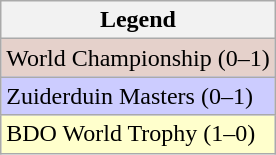<table class="wikitable">
<tr>
<th>Legend</th>
</tr>
<tr style="background:#e5d1cb;">
<td>World Championship (0–1)</td>
</tr>
<tr style="background:#ccf;">
<td>Zuiderduin Masters (0–1)</td>
</tr>
<tr style="background:#ffc;">
<td>BDO World Trophy (1–0)</td>
</tr>
</table>
